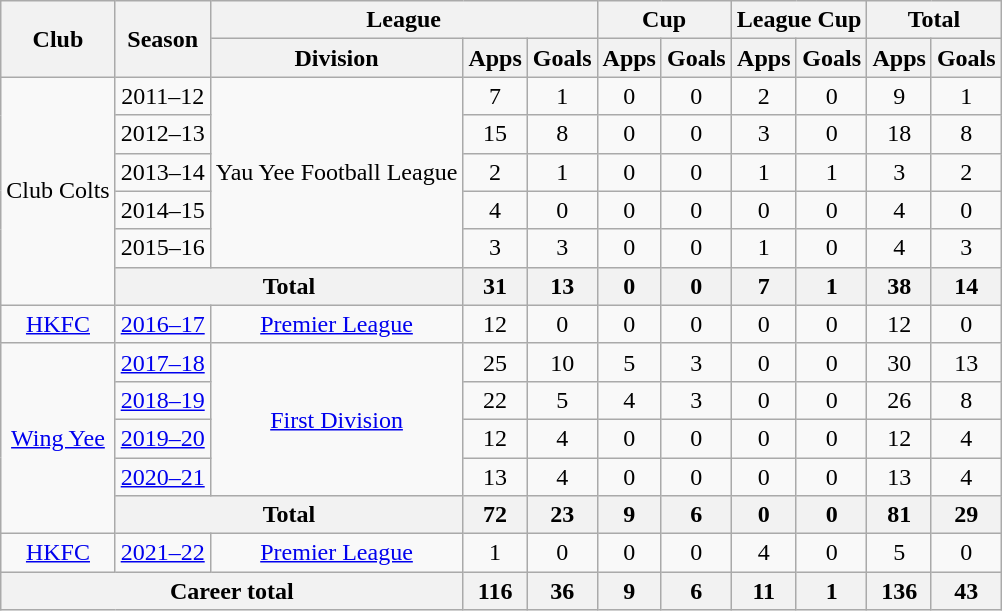<table class="wikitable" style="text-align: center">
<tr>
<th rowspan="2">Club</th>
<th rowspan="2">Season</th>
<th colspan="3">League</th>
<th colspan="2">Cup</th>
<th colspan="2">League Cup</th>
<th colspan="2">Total</th>
</tr>
<tr>
<th>Division</th>
<th>Apps</th>
<th>Goals</th>
<th>Apps</th>
<th>Goals</th>
<th>Apps</th>
<th>Goals</th>
<th>Apps</th>
<th>Goals</th>
</tr>
<tr>
<td rowspan="6">Club Colts</td>
<td>2011–12</td>
<td rowspan="5">Yau Yee Football League</td>
<td>7</td>
<td>1</td>
<td>0</td>
<td>0</td>
<td>2</td>
<td>0</td>
<td>9</td>
<td>1</td>
</tr>
<tr>
<td>2012–13</td>
<td>15</td>
<td>8</td>
<td>0</td>
<td>0</td>
<td>3</td>
<td>0</td>
<td>18</td>
<td>8</td>
</tr>
<tr>
<td>2013–14</td>
<td>2</td>
<td>1</td>
<td>0</td>
<td>0</td>
<td>1</td>
<td>1</td>
<td>3</td>
<td>2</td>
</tr>
<tr>
<td>2014–15</td>
<td>4</td>
<td>0</td>
<td>0</td>
<td>0</td>
<td>0</td>
<td>0</td>
<td>4</td>
<td>0</td>
</tr>
<tr>
<td>2015–16</td>
<td>3</td>
<td>3</td>
<td>0</td>
<td>0</td>
<td>1</td>
<td>0</td>
<td>4</td>
<td>3</td>
</tr>
<tr>
<th colspan="2">Total</th>
<th>31</th>
<th>13</th>
<th>0</th>
<th>0</th>
<th>7</th>
<th>1</th>
<th>38</th>
<th>14</th>
</tr>
<tr>
<td><a href='#'>HKFC</a></td>
<td><a href='#'>2016–17</a></td>
<td><a href='#'>Premier League</a></td>
<td>12</td>
<td>0</td>
<td>0</td>
<td>0</td>
<td>0</td>
<td>0</td>
<td>12</td>
<td>0</td>
</tr>
<tr>
<td rowspan="5"><a href='#'>Wing Yee</a></td>
<td><a href='#'>2017–18</a></td>
<td rowspan="4"><a href='#'>First Division</a></td>
<td>25</td>
<td>10</td>
<td>5</td>
<td>3</td>
<td>0</td>
<td>0</td>
<td>30</td>
<td>13</td>
</tr>
<tr>
<td><a href='#'>2018–19</a></td>
<td>22</td>
<td>5</td>
<td>4</td>
<td>3</td>
<td>0</td>
<td>0</td>
<td>26</td>
<td>8</td>
</tr>
<tr>
<td><a href='#'>2019–20</a></td>
<td>12</td>
<td>4</td>
<td>0</td>
<td>0</td>
<td>0</td>
<td>0</td>
<td>12</td>
<td>4</td>
</tr>
<tr>
<td><a href='#'>2020–21</a></td>
<td>13</td>
<td>4</td>
<td>0</td>
<td>0</td>
<td>0</td>
<td>0</td>
<td>13</td>
<td>4</td>
</tr>
<tr>
<th colspan="2">Total</th>
<th>72</th>
<th>23</th>
<th>9</th>
<th>6</th>
<th>0</th>
<th>0</th>
<th>81</th>
<th>29</th>
</tr>
<tr>
<td><a href='#'>HKFC</a></td>
<td><a href='#'>2021–22</a></td>
<td><a href='#'>Premier League</a></td>
<td>1</td>
<td>0</td>
<td>0</td>
<td>0</td>
<td>4</td>
<td>0</td>
<td>5</td>
<td>0</td>
</tr>
<tr>
<th colspan="3">Career total</th>
<th>116</th>
<th>36</th>
<th>9</th>
<th>6</th>
<th>11</th>
<th>1</th>
<th>136</th>
<th>43</th>
</tr>
</table>
